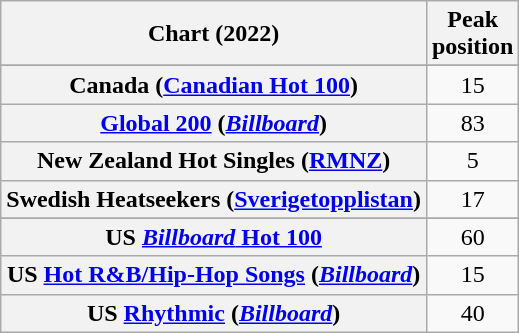<table class="wikitable sortable plainrowheaders" style="text-align:center">
<tr>
<th scope="col">Chart (2022)</th>
<th scope="col">Peak<br>position</th>
</tr>
<tr>
</tr>
<tr>
<th scope="row">Canada (<a href='#'>Canadian Hot 100</a>)</th>
<td>15</td>
</tr>
<tr>
<th scope="row"><a href='#'>Global 200</a> (<em><a href='#'>Billboard</a></em>)</th>
<td>83</td>
</tr>
<tr>
<th scope="row">New Zealand Hot Singles (<a href='#'>RMNZ</a>)</th>
<td>5</td>
</tr>
<tr>
<th scope="row">Swedish Heatseekers (<a href='#'>Sverigetopplistan</a>)</th>
<td>17</td>
</tr>
<tr>
</tr>
<tr>
<th scope="row">US <a href='#'><em>Billboard</em> Hot 100</a></th>
<td>60</td>
</tr>
<tr>
<th scope="row">US <a href='#'>Hot R&B/Hip-Hop Songs</a> (<em><a href='#'>Billboard</a></em>)</th>
<td>15</td>
</tr>
<tr>
<th scope="row">US <a href='#'>Rhythmic</a> (<em><a href='#'>Billboard</a></em>)</th>
<td>40</td>
</tr>
</table>
